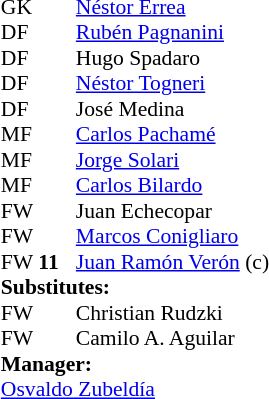<table cellspacing="0" cellpadding="0" style="font-size:90%; margin:0.2em auto;">
<tr>
<th width="25"></th>
<th width="25"></th>
</tr>
<tr>
<td>GK</td>
<td></td>
<td> <a href='#'>Néstor Errea</a></td>
</tr>
<tr>
<td>DF</td>
<td></td>
<td> <a href='#'>Rubén Pagnanini</a></td>
</tr>
<tr>
<td>DF</td>
<td></td>
<td> Hugo Spadaro</td>
</tr>
<tr>
<td>DF</td>
<td></td>
<td> <a href='#'>Néstor Togneri</a></td>
</tr>
<tr>
<td>DF</td>
<td></td>
<td> José Medina</td>
</tr>
<tr>
<td>MF</td>
<td></td>
<td> <a href='#'>Carlos Pachamé</a></td>
</tr>
<tr>
<td>MF</td>
<td></td>
<td> <a href='#'>Jorge Solari</a></td>
</tr>
<tr>
<td>MF</td>
<td></td>
<td> <a href='#'>Carlos Bilardo</a></td>
</tr>
<tr>
<td>FW</td>
<td></td>
<td> Juan Echecopar</td>
<td></td>
<td></td>
</tr>
<tr>
<td>FW</td>
<td></td>
<td> <a href='#'>Marcos Conigliaro</a></td>
<td></td>
<td></td>
</tr>
<tr>
<td>FW</td>
<td><strong>11</strong></td>
<td> <a href='#'>Juan Ramón Verón</a> (c)</td>
</tr>
<tr>
<td colspan=3><strong>Substitutes:</strong></td>
</tr>
<tr>
<td>FW</td>
<td></td>
<td> Christian Rudzki</td>
<td></td>
<td></td>
</tr>
<tr>
<td>FW</td>
<td></td>
<td> Camilo A. Aguilar</td>
<td></td>
<td></td>
</tr>
<tr>
<td colspan=3><strong>Manager:</strong></td>
</tr>
<tr>
<td colspan=4> <a href='#'>Osvaldo Zubeldía</a></td>
</tr>
</table>
